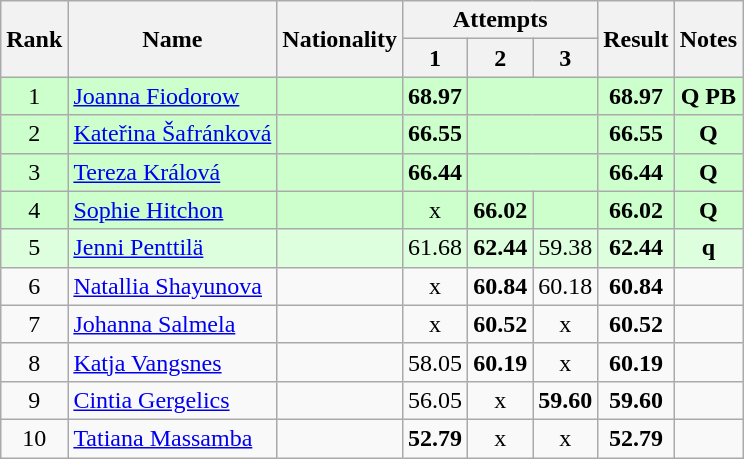<table class="wikitable sortable" style="text-align:center">
<tr>
<th rowspan=2>Rank</th>
<th rowspan=2>Name</th>
<th rowspan=2>Nationality</th>
<th colspan=3>Attempts</th>
<th rowspan=2>Result</th>
<th rowspan=2>Notes</th>
</tr>
<tr>
<th>1</th>
<th>2</th>
<th>3</th>
</tr>
<tr bgcolor=ccffcc>
<td>1</td>
<td align=left><a href='#'>Joanna Fiodorow</a></td>
<td align=left></td>
<td><strong>68.97</strong></td>
<td colspan=2></td>
<td><strong>68.97</strong></td>
<td><strong>Q PB</strong></td>
</tr>
<tr bgcolor=ccffcc>
<td>2</td>
<td align=left><a href='#'>Kateřina Šafránková</a></td>
<td align=left></td>
<td><strong>66.55</strong></td>
<td colspan=2></td>
<td><strong>66.55</strong></td>
<td><strong>Q</strong></td>
</tr>
<tr bgcolor=ccffcc>
<td>3</td>
<td align=left><a href='#'>Tereza Králová</a></td>
<td align=left></td>
<td><strong>66.44</strong></td>
<td colspan=2></td>
<td><strong>66.44</strong></td>
<td><strong>Q</strong></td>
</tr>
<tr bgcolor=ccffcc>
<td>4</td>
<td align=left><a href='#'>Sophie Hitchon</a></td>
<td align=left></td>
<td>x</td>
<td><strong>66.02</strong></td>
<td></td>
<td><strong>66.02</strong></td>
<td><strong>Q</strong></td>
</tr>
<tr bgcolor=ddffdd>
<td>5</td>
<td align=left><a href='#'>Jenni Penttilä</a></td>
<td align=left></td>
<td>61.68</td>
<td><strong>62.44</strong></td>
<td>59.38</td>
<td><strong>62.44</strong></td>
<td><strong>q</strong></td>
</tr>
<tr>
<td>6</td>
<td align=left><a href='#'>Natallia Shayunova</a></td>
<td align=left></td>
<td>x</td>
<td><strong>60.84</strong></td>
<td>60.18</td>
<td><strong>60.84</strong></td>
<td></td>
</tr>
<tr>
<td>7</td>
<td align=left><a href='#'>Johanna Salmela</a></td>
<td align=left></td>
<td>x</td>
<td><strong>60.52</strong></td>
<td>x</td>
<td><strong>60.52</strong></td>
<td></td>
</tr>
<tr>
<td>8</td>
<td align=left><a href='#'>Katja Vangsnes</a></td>
<td align=left></td>
<td>58.05</td>
<td><strong>60.19</strong></td>
<td>x</td>
<td><strong>60.19</strong></td>
<td></td>
</tr>
<tr>
<td>9</td>
<td align=left><a href='#'>Cintia Gergelics</a></td>
<td align=left></td>
<td>56.05</td>
<td>x</td>
<td><strong>59.60</strong></td>
<td><strong>59.60</strong></td>
<td></td>
</tr>
<tr>
<td>10</td>
<td align=left><a href='#'>Tatiana Massamba</a></td>
<td align=left></td>
<td><strong>52.79</strong></td>
<td>x</td>
<td>x</td>
<td><strong>52.79</strong></td>
<td></td>
</tr>
</table>
